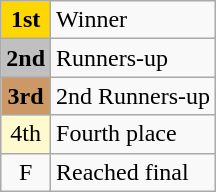<table class="wikitable" style="text-align: center;">
<tr>
<td bgcolor=gold><strong>1st</strong></td>
<td align="left">Winner</td>
</tr>
<tr>
<td bgcolor=silver><strong>2nd</strong></td>
<td align="left">Runners-up</td>
</tr>
<tr>
<td bgcolor="#cc9966";"><strong>3rd</strong></td>
<td align="left">2nd Runners-up</td>
</tr>
<tr>
<td style="background:LemonChiffon">4th</td>
<td align="left">Fourth place</td>
</tr>
<tr>
<td style="text-align: center;">F</td>
<td align="left">Reached final<br></td>
</tr>
</table>
